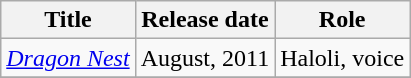<table class="wikitable">
<tr>
<th>Title</th>
<th>Release date</th>
<th>Role</th>
</tr>
<tr>
<td><em><a href='#'>Dragon Nest</a></em></td>
<td>August, 2011</td>
<td>Haloli, voice</td>
</tr>
<tr>
</tr>
</table>
